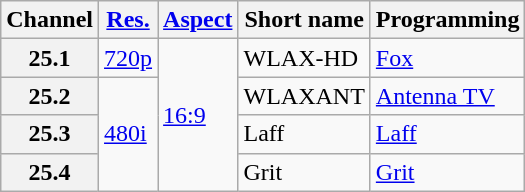<table class="wikitable">
<tr>
<th scope="col">Channel</th>
<th scope="col"><a href='#'>Res.</a></th>
<th scope="col"><a href='#'>Aspect</a></th>
<th scope="col">Short name</th>
<th scope="col">Programming</th>
</tr>
<tr>
<th scope="row">25.1</th>
<td><a href='#'>720p</a></td>
<td rowspan=4><a href='#'>16:9</a></td>
<td>WLAX-HD</td>
<td><a href='#'>Fox</a></td>
</tr>
<tr>
<th scope="row">25.2</th>
<td rowspan=3><a href='#'>480i</a></td>
<td>WLAXANT</td>
<td><a href='#'>Antenna TV</a></td>
</tr>
<tr>
<th scope="row">25.3</th>
<td>Laff</td>
<td><a href='#'>Laff</a></td>
</tr>
<tr>
<th scope="row">25.4</th>
<td>Grit</td>
<td><a href='#'>Grit</a></td>
</tr>
</table>
